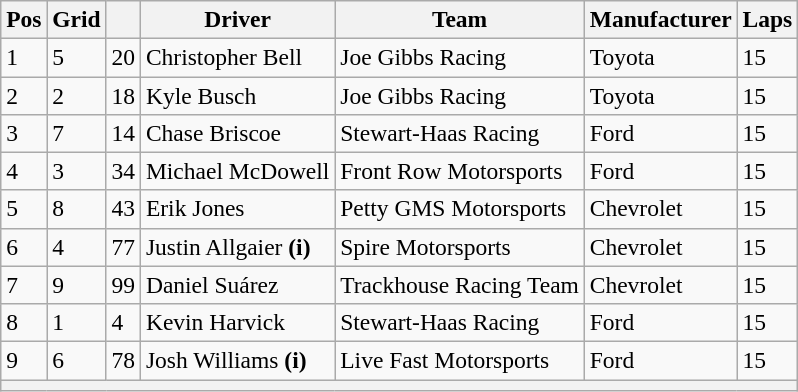<table class="wikitable" style="font-size:98%">
<tr>
<th>Pos</th>
<th>Grid</th>
<th></th>
<th>Driver</th>
<th>Team</th>
<th>Manufacturer</th>
<th>Laps</th>
</tr>
<tr>
<td>1</td>
<td>5</td>
<td>20</td>
<td>Christopher Bell</td>
<td>Joe Gibbs Racing</td>
<td>Toyota</td>
<td>15</td>
</tr>
<tr>
<td>2</td>
<td>2</td>
<td>18</td>
<td>Kyle Busch</td>
<td>Joe Gibbs Racing</td>
<td>Toyota</td>
<td>15</td>
</tr>
<tr>
<td>3</td>
<td>7</td>
<td>14</td>
<td>Chase Briscoe</td>
<td>Stewart-Haas Racing</td>
<td>Ford</td>
<td>15</td>
</tr>
<tr>
<td>4</td>
<td>3</td>
<td>34</td>
<td>Michael McDowell</td>
<td>Front Row Motorsports</td>
<td>Ford</td>
<td>15</td>
</tr>
<tr>
<td>5</td>
<td>8</td>
<td>43</td>
<td>Erik Jones</td>
<td>Petty GMS Motorsports</td>
<td>Chevrolet</td>
<td>15</td>
</tr>
<tr>
<td>6</td>
<td>4</td>
<td>77</td>
<td>Justin Allgaier <strong>(i)</strong></td>
<td>Spire Motorsports</td>
<td>Chevrolet</td>
<td>15</td>
</tr>
<tr>
<td>7</td>
<td>9</td>
<td>99</td>
<td>Daniel Suárez</td>
<td>Trackhouse Racing Team</td>
<td>Chevrolet</td>
<td>15</td>
</tr>
<tr>
<td>8</td>
<td>1</td>
<td>4</td>
<td>Kevin Harvick</td>
<td>Stewart-Haas Racing</td>
<td>Ford</td>
<td>15</td>
</tr>
<tr>
<td>9</td>
<td>6</td>
<td>78</td>
<td>Josh Williams <strong>(i)</strong></td>
<td>Live Fast Motorsports</td>
<td>Ford</td>
<td>15</td>
</tr>
<tr>
<th colspan="7"></th>
</tr>
</table>
